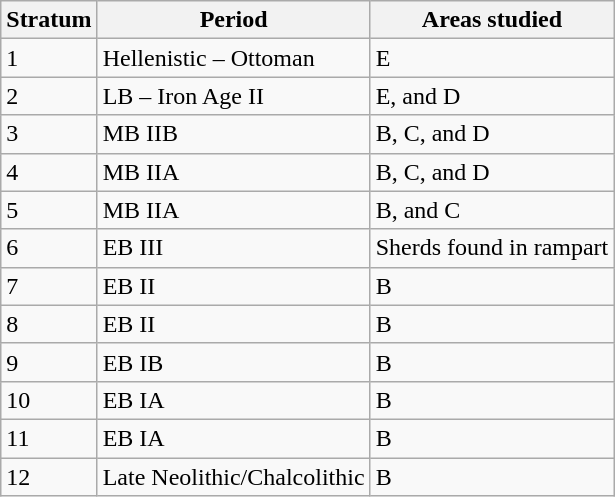<table class="wikitable collapsible">
<tr>
<th>Stratum</th>
<th>Period</th>
<th>Areas studied</th>
</tr>
<tr>
<td>1</td>
<td>Hellenistic – Ottoman</td>
<td>E</td>
</tr>
<tr>
<td>2</td>
<td>LB – Iron Age II</td>
<td>E, and D</td>
</tr>
<tr>
<td>3</td>
<td>MB IIB</td>
<td>B, C, and D</td>
</tr>
<tr>
<td>4</td>
<td>MB IIA</td>
<td>B, C, and D</td>
</tr>
<tr>
<td>5</td>
<td>MB IIA</td>
<td>B, and C</td>
</tr>
<tr>
<td>6</td>
<td>EB III</td>
<td>Sherds found in rampart</td>
</tr>
<tr>
<td>7</td>
<td>EB II</td>
<td>B</td>
</tr>
<tr>
<td>8</td>
<td>EB II</td>
<td>B</td>
</tr>
<tr>
<td>9</td>
<td>EB IB</td>
<td>B</td>
</tr>
<tr>
<td>10</td>
<td>EB IA</td>
<td>B</td>
</tr>
<tr>
<td>11</td>
<td>EB IA</td>
<td>B</td>
</tr>
<tr>
<td>12</td>
<td>Late Neolithic/Chalcolithic</td>
<td>B</td>
</tr>
</table>
